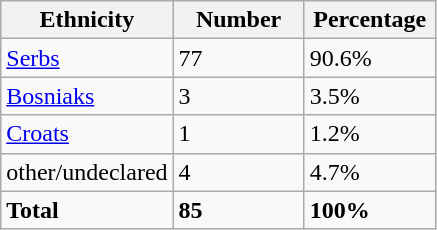<table class="wikitable">
<tr>
<th width="100px">Ethnicity</th>
<th width="80px">Number</th>
<th width="80px">Percentage</th>
</tr>
<tr>
<td><a href='#'>Serbs</a></td>
<td>77</td>
<td>90.6%</td>
</tr>
<tr>
<td><a href='#'>Bosniaks</a></td>
<td>3</td>
<td>3.5%</td>
</tr>
<tr>
<td><a href='#'>Croats</a></td>
<td>1</td>
<td>1.2%</td>
</tr>
<tr>
<td>other/undeclared</td>
<td>4</td>
<td>4.7%</td>
</tr>
<tr>
<td><strong>Total</strong></td>
<td><strong>85</strong></td>
<td><strong>100%</strong></td>
</tr>
</table>
